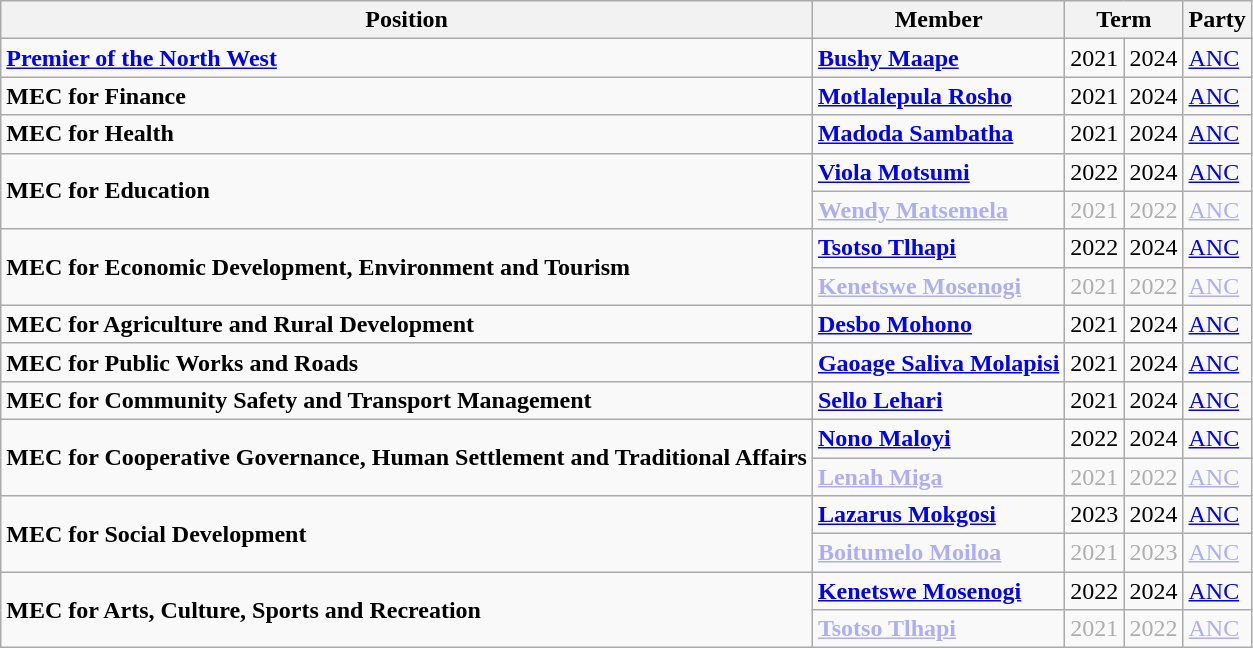<table class="wikitable">
<tr>
<th>Position</th>
<th>Member</th>
<th colspan="2">Term</th>
<th>Party</th>
</tr>
<tr>
<td><strong><a href='#'>Premier of the North West</a></strong></td>
<td><strong><a href='#'>Bushy Maape</a></strong></td>
<td>2021</td>
<td>2024</td>
<td><a href='#'>ANC</a></td>
</tr>
<tr>
<td><strong>MEC for Finance</strong></td>
<td><strong><a href='#'>Motlalepula Rosho</a></strong></td>
<td>2021</td>
<td>2024</td>
<td><a href='#'>ANC</a></td>
</tr>
<tr>
<td><strong>MEC for Health</strong></td>
<td><strong><a href='#'>Madoda Sambatha</a></strong></td>
<td>2021</td>
<td>2024</td>
<td><a href='#'>ANC</a></td>
</tr>
<tr>
<td rowspan="2"><strong>MEC for Education</strong></td>
<td><strong><a href='#'>Viola Motsumi</a></strong></td>
<td>2022</td>
<td>2024</td>
<td><a href='#'>ANC</a></td>
</tr>
<tr style="opacity:.3;">
<td><strong><a href='#'>Wendy Matsemela</a></strong></td>
<td>2021</td>
<td>2022</td>
<td><a href='#'>ANC</a></td>
</tr>
<tr>
<td rowspan="2"><strong>MEC for Economic Development, Environment and Tourism</strong></td>
<td><strong><a href='#'>Tsotso Tlhapi</a></strong></td>
<td>2022</td>
<td>2024</td>
<td><a href='#'>ANC</a></td>
</tr>
<tr style="opacity:.3;">
<td><strong><a href='#'>Kenetswe Mosenogi</a></strong></td>
<td>2021</td>
<td>2022</td>
<td><a href='#'>ANC</a></td>
</tr>
<tr>
<td><strong>MEC for Agriculture and Rural Development</strong></td>
<td><strong><a href='#'>Desbo Mohono</a></strong></td>
<td>2021</td>
<td>2024</td>
<td><a href='#'>ANC</a></td>
</tr>
<tr>
<td><strong>MEC for Public Works and Roads</strong></td>
<td><strong><a href='#'>Gaoage Saliva Molapisi</a></strong></td>
<td>2021</td>
<td>2024</td>
<td><a href='#'>ANC</a></td>
</tr>
<tr>
<td><strong>MEC for Community Safety and Transport Management</strong></td>
<td><strong><a href='#'>Sello Lehari</a></strong></td>
<td>2021</td>
<td>2024</td>
<td><a href='#'>ANC</a></td>
</tr>
<tr>
<td rowspan="2"><strong>MEC for Cooperative Governance, Human Settlement and Traditional Affairs</strong></td>
<td><strong><a href='#'>Nono Maloyi</a></strong></td>
<td>2022</td>
<td>2024</td>
<td><a href='#'>ANC</a></td>
</tr>
<tr style="opacity:.3;">
<td><strong><a href='#'>Lenah Miga</a></strong></td>
<td>2021</td>
<td>2022</td>
<td><a href='#'>ANC</a></td>
</tr>
<tr>
<td rowspan="2"><strong>MEC for Social Development</strong></td>
<td><strong><a href='#'>Lazarus Mokgosi</a></strong></td>
<td>2023</td>
<td>2024</td>
<td><a href='#'>ANC</a></td>
</tr>
<tr style="opacity:.3;">
<td><strong><a href='#'>Boitumelo Moiloa</a></strong></td>
<td>2021</td>
<td>2023</td>
<td><a href='#'>ANC</a></td>
</tr>
<tr>
<td rowspan="2"><strong>MEC for Arts, Culture, Sports and Recreation</strong></td>
<td><strong><a href='#'>Kenetswe Mosenogi</a></strong></td>
<td>2022</td>
<td>2024</td>
<td><a href='#'>ANC</a></td>
</tr>
<tr style="opacity:.3;">
<td><strong><a href='#'>Tsotso Tlhapi</a></strong></td>
<td>2021</td>
<td>2022</td>
<td><a href='#'>ANC</a></td>
</tr>
</table>
